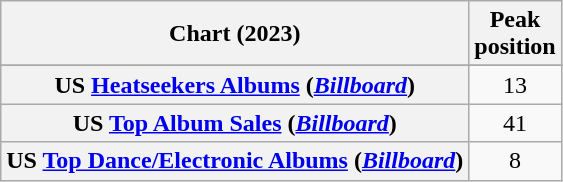<table class="wikitable sortable plainrowheaders" style="text-align:center;">
<tr>
<th scope="col">Chart (2023)</th>
<th scope="col">Peak<br>position</th>
</tr>
<tr>
</tr>
<tr>
</tr>
<tr>
</tr>
<tr>
</tr>
<tr>
</tr>
<tr>
</tr>
<tr>
</tr>
<tr>
</tr>
<tr>
<th scope="row">US <a href='#'>Heatseekers Albums</a> (<em><a href='#'>Billboard</a></em>)</th>
<td>13</td>
</tr>
<tr>
<th scope="row">US <a href='#'>Top Album Sales</a> (<em><a href='#'>Billboard</a></em>)</th>
<td>41</td>
</tr>
<tr>
<th scope="row">US <a href='#'>Top Dance/Electronic Albums</a> (<em><a href='#'>Billboard</a></em>)</th>
<td>8</td>
</tr>
</table>
